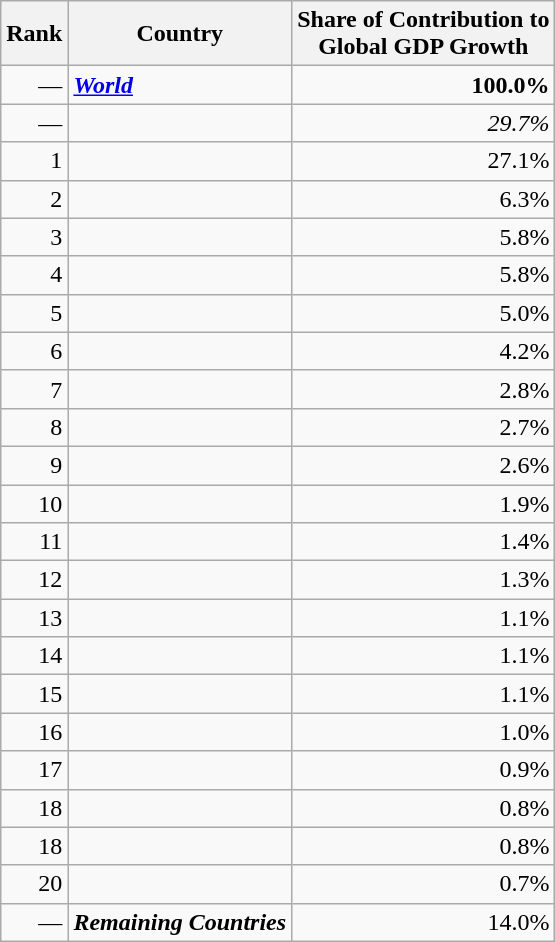<table class="wikitable" style="text-align: right; display:inline-table;">
<tr>
<th style="width:2em;">Rank</th>
<th>Country</th>
<th>Share of Contribution to<br>Global GDP Growth</th>
</tr>
<tr>
<td>—</td>
<td align=left> <strong><em><a href='#'>World</a></em></strong></td>
<td><strong>100.0%</strong></td>
</tr>
<tr>
<td>—</td>
<td align=left><strong><em></em></strong></td>
<td><em>29.7%</em></td>
</tr>
<tr>
<td>1</td>
<td align=left><strong></strong></td>
<td>27.1%</td>
</tr>
<tr>
<td>2</td>
<td align=left><strong></strong></td>
<td>6.3%</td>
</tr>
<tr>
<td>3</td>
<td align=left><strong></strong></td>
<td>5.8%</td>
</tr>
<tr>
<td>4</td>
<td align=left><strong></strong></td>
<td>5.8%</td>
</tr>
<tr>
<td>5</td>
<td align=left><strong></strong></td>
<td>5.0%</td>
</tr>
<tr>
<td>6</td>
<td align=left><strong></strong></td>
<td>4.2%</td>
</tr>
<tr>
<td>7</td>
<td align=left><strong></strong></td>
<td>2.8%</td>
</tr>
<tr>
<td>8</td>
<td align=left><strong></strong></td>
<td>2.7%</td>
</tr>
<tr>
<td>9</td>
<td align=left><strong></strong></td>
<td>2.6%</td>
</tr>
<tr>
<td>10</td>
<td align=left><strong></strong></td>
<td>1.9%</td>
</tr>
<tr>
<td>11</td>
<td align=left><strong></strong></td>
<td>1.4%</td>
</tr>
<tr>
<td>12</td>
<td align=left><strong></strong></td>
<td>1.3%</td>
</tr>
<tr>
<td>13</td>
<td align=left><strong></strong></td>
<td>1.1%</td>
</tr>
<tr>
<td>14</td>
<td align=left><strong></strong></td>
<td>1.1%</td>
</tr>
<tr>
<td>15</td>
<td align=left><strong></strong></td>
<td>1.1%</td>
</tr>
<tr>
<td>16</td>
<td align=left><strong></strong></td>
<td>1.0%</td>
</tr>
<tr>
<td>17</td>
<td align=left><strong></strong></td>
<td>0.9%</td>
</tr>
<tr>
<td>18</td>
<td align=left><strong></strong></td>
<td>0.8%</td>
</tr>
<tr>
<td>18</td>
<td align=left><strong></strong></td>
<td>0.8%</td>
</tr>
<tr>
<td>20</td>
<td align=left><strong></strong></td>
<td>0.7%</td>
</tr>
<tr>
<td>—</td>
<td align=left><strong><em>Remaining Countries</em></strong></td>
<td>14.0%</td>
</tr>
</table>
